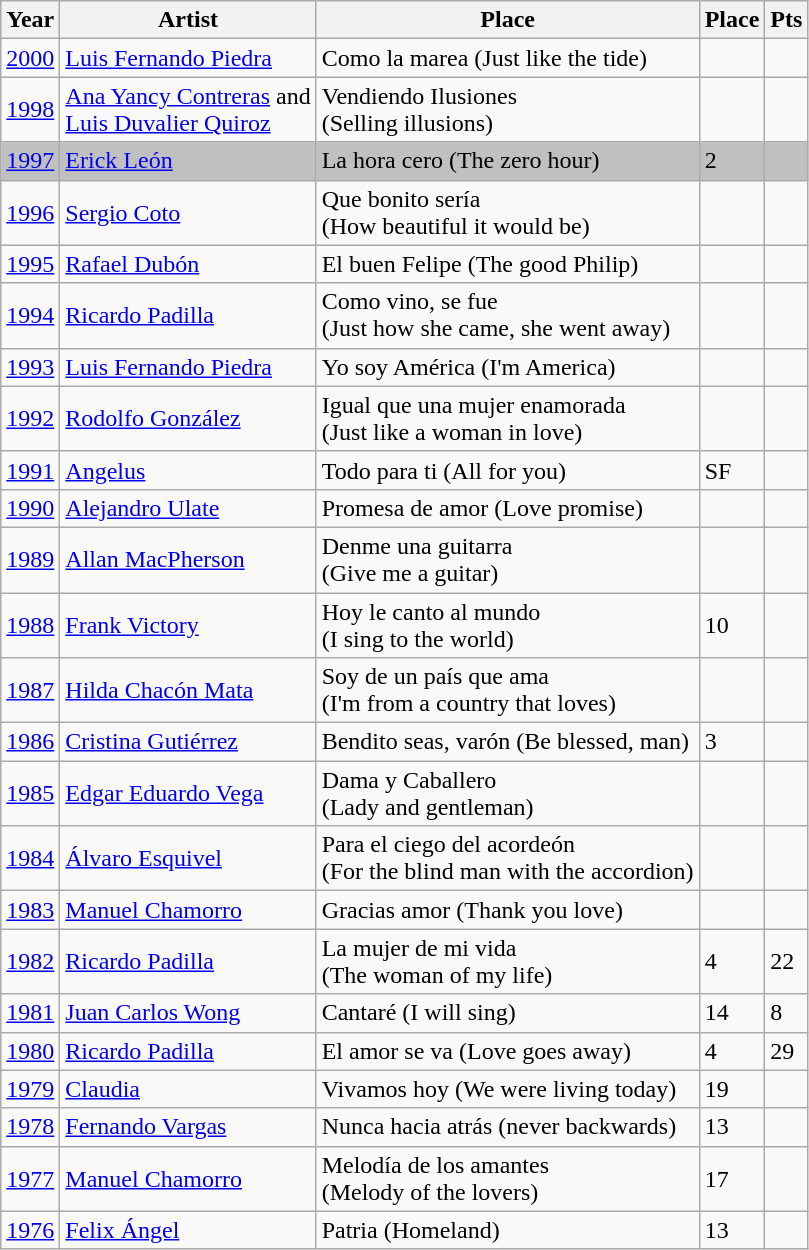<table class="sortable wikitable">
<tr>
<th>Year</th>
<th>Artist</th>
<th>Place</th>
<th>Place</th>
<th>Pts</th>
</tr>
<tr>
<td><a href='#'>2000</a></td>
<td><a href='#'>Luis Fernando Piedra</a></td>
<td>Como la marea (Just like the tide)</td>
<td></td>
<td></td>
</tr>
<tr>
<td><a href='#'>1998</a></td>
<td><a href='#'>Ana Yancy Contreras</a> and<br><a href='#'>Luis Duvalier Quiroz</a></td>
<td>Vendiendo Ilusiones<br>(Selling illusions)</td>
<td></td>
<td></td>
</tr>
<tr bgcolor="silver">
<td><a href='#'>1997</a></td>
<td><a href='#'>Erick León</a></td>
<td>La hora cero (The zero hour)</td>
<td>2</td>
<td></td>
</tr>
<tr>
<td><a href='#'>1996</a></td>
<td><a href='#'>Sergio Coto</a></td>
<td>Que bonito sería<br>(How beautiful it would be)</td>
<td></td>
<td></td>
</tr>
<tr>
<td><a href='#'>1995</a></td>
<td><a href='#'>Rafael Dubón</a></td>
<td>El buen Felipe (The good Philip)</td>
<td></td>
<td></td>
</tr>
<tr>
<td><a href='#'>1994</a></td>
<td><a href='#'>Ricardo Padilla</a></td>
<td>Como vino, se fue<br>(Just how she came, she went away)</td>
<td></td>
<td></td>
</tr>
<tr>
<td><a href='#'>1993</a></td>
<td><a href='#'>Luis Fernando Piedra</a></td>
<td>Yo soy América (I'm America)</td>
<td></td>
<td></td>
</tr>
<tr>
<td><a href='#'>1992</a></td>
<td><a href='#'>Rodolfo González</a></td>
<td>Igual que una mujer enamorada<br>(Just like a woman in love)</td>
<td></td>
<td></td>
</tr>
<tr>
<td><a href='#'>1991</a></td>
<td><a href='#'>Angelus</a></td>
<td>Todo para ti (All for you)</td>
<td>SF</td>
<td></td>
</tr>
<tr>
<td><a href='#'>1990</a></td>
<td><a href='#'>Alejandro Ulate</a></td>
<td>Promesa de amor (Love promise)</td>
<td></td>
<td></td>
</tr>
<tr>
<td><a href='#'>1989</a></td>
<td><a href='#'>Allan MacPherson</a></td>
<td>Denme una guitarra<br>(Give me a guitar)</td>
<td></td>
<td></td>
</tr>
<tr>
<td><a href='#'>1988</a></td>
<td><a href='#'>Frank Victory</a></td>
<td>Hoy le canto al mundo<br>(I sing to the world)</td>
<td>10</td>
<td></td>
</tr>
<tr>
<td><a href='#'>1987</a></td>
<td><a href='#'>Hilda Chacón Mata</a></td>
<td>Soy de un país que ama<br>(I'm from a country that loves)</td>
<td></td>
<td></td>
</tr>
<tr>
<td><a href='#'>1986</a></td>
<td><a href='#'>Cristina Gutiérrez</a></td>
<td>Bendito seas, varón (Be blessed, man)</td>
<td>3</td>
<td></td>
</tr>
<tr>
<td><a href='#'>1985</a></td>
<td><a href='#'>Edgar Eduardo Vega</a></td>
<td>Dama y Caballero<br>(Lady and gentleman)</td>
<td></td>
<td></td>
</tr>
<tr>
<td><a href='#'>1984</a></td>
<td><a href='#'>Álvaro Esquivel</a></td>
<td>Para el ciego del acordeón<br>(For the blind man with the accordion)</td>
<td></td>
<td></td>
</tr>
<tr>
<td><a href='#'>1983</a></td>
<td><a href='#'>Manuel Chamorro</a></td>
<td>Gracias amor (Thank you love)</td>
<td></td>
<td></td>
</tr>
<tr>
<td><a href='#'>1982</a></td>
<td><a href='#'>Ricardo Padilla</a></td>
<td>La mujer de mi vida<br>(The woman of my life)</td>
<td>4</td>
<td>22</td>
</tr>
<tr>
<td><a href='#'>1981</a></td>
<td><a href='#'>Juan Carlos Wong</a></td>
<td>Cantaré (I will sing)</td>
<td>14</td>
<td>8</td>
</tr>
<tr>
<td><a href='#'>1980</a></td>
<td><a href='#'>Ricardo Padilla</a></td>
<td>El amor se va (Love goes away)</td>
<td>4</td>
<td>29</td>
</tr>
<tr>
<td><a href='#'>1979</a></td>
<td><a href='#'>Claudia</a></td>
<td>Vivamos hoy (We were living today)</td>
<td>19</td>
<td></td>
</tr>
<tr>
<td><a href='#'>1978</a></td>
<td><a href='#'>Fernando Vargas</a></td>
<td>Nunca hacia atrás (never backwards)</td>
<td>13</td>
<td></td>
</tr>
<tr>
<td><a href='#'>1977</a></td>
<td><a href='#'>Manuel Chamorro</a></td>
<td>Melodía de los amantes<br>(Melody of the lovers)</td>
<td>17</td>
<td></td>
</tr>
<tr>
<td><a href='#'>1976</a></td>
<td><a href='#'>Felix Ángel</a></td>
<td>Patria (Homeland)</td>
<td>13</td>
<td></td>
</tr>
</table>
